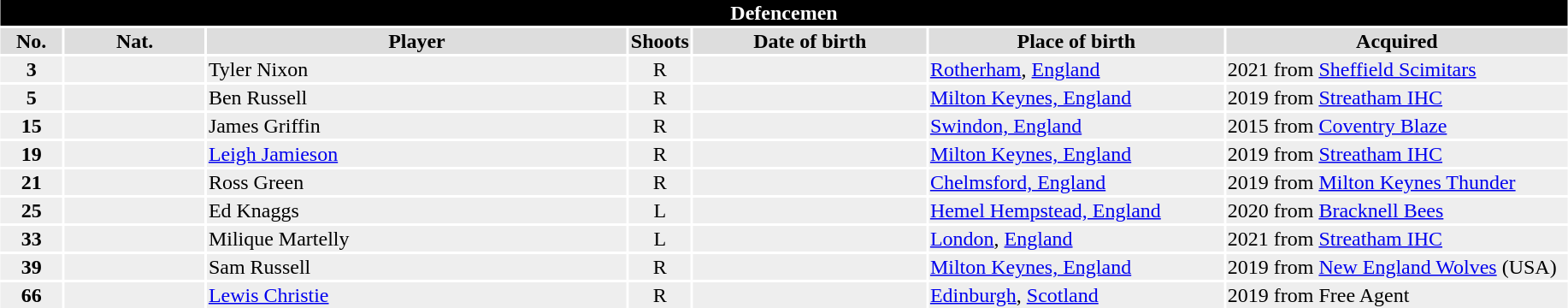<table class="toccolours"  style="width:97%; clear:both; margin:1.5em auto; text-align:center;">
<tr>
<th colspan="11" style="background:#000000; color:#FFFFFF;">Defencemen</th>
</tr>
<tr style="background:#ddd;">
<th width=4%>No.</th>
<th width=9%>Nat.</th>
<th !width=17%>Player</th>
<th width=4%>Shoots</th>
<th width=15%>Date of birth</th>
<th width=19%>Place of birth</th>
<th width=22%>Acquired</th>
</tr>
<tr style="background:#eee;">
<td><strong>3</strong></td>
<td></td>
<td align=left>Tyler Nixon</td>
<td>R</td>
<td align=left></td>
<td align=left><a href='#'>Rotherham</a>, <a href='#'>England</a></td>
<td align=left>2021 from <a href='#'>Sheffield Scimitars</a></td>
</tr>
<tr style="background:#eee;">
<td><strong>5</strong></td>
<td></td>
<td align=left>Ben Russell</td>
<td>R</td>
<td align=left></td>
<td align=left><a href='#'>Milton Keynes, England</a></td>
<td align=left>2019 from <a href='#'>Streatham IHC</a></td>
</tr>
<tr style="background:#eee;">
<td><strong>15</strong></td>
<td></td>
<td align=left>James Griffin</td>
<td>R</td>
<td align=left></td>
<td align=left><a href='#'>Swindon, England</a></td>
<td align=left>2015 from <a href='#'>Coventry Blaze</a></td>
</tr>
<tr style="background:#eee;">
<td><strong>19</strong></td>
<td></td>
<td align=left><a href='#'>Leigh Jamieson</a></td>
<td>R</td>
<td align=left></td>
<td align=left><a href='#'>Milton Keynes, England</a></td>
<td align=left>2019 from <a href='#'>Streatham IHC</a></td>
</tr>
<tr style="background:#eee;">
<td><strong>21</strong></td>
<td></td>
<td align=left>Ross Green</td>
<td>R</td>
<td align=left></td>
<td align=left><a href='#'>Chelmsford, England</a></td>
<td align=left>2019 from <a href='#'>Milton Keynes Thunder</a></td>
</tr>
<tr style="background:#eee;">
<td><strong>25</strong></td>
<td></td>
<td align=left>Ed Knaggs</td>
<td>L</td>
<td align=left></td>
<td align=left><a href='#'>Hemel Hempstead, England</a></td>
<td align=left>2020 from <a href='#'>Bracknell Bees</a></td>
</tr>
<tr style="background:#eee;">
<td><strong>33</strong></td>
<td></td>
<td align=left>Milique Martelly</td>
<td>L</td>
<td align=left></td>
<td align=left><a href='#'>London</a>, <a href='#'>England</a></td>
<td align=left>2021 from <a href='#'>Streatham IHC</a></td>
</tr>
<tr style="background:#eee;">
<td><strong>39</strong></td>
<td></td>
<td align=left>Sam Russell</td>
<td>R</td>
<td align=left></td>
<td align=left><a href='#'>Milton Keynes, England</a></td>
<td align=left>2019 from <a href='#'>New England Wolves</a> (USA)</td>
</tr>
<tr style="background:#eee;">
<td><strong>66</strong></td>
<td></td>
<td align=left><a href='#'>Lewis Christie</a></td>
<td>R</td>
<td align=left></td>
<td align=left><a href='#'>Edinburgh</a>, <a href='#'>Scotland</a></td>
<td align=left>2019 from Free Agent</td>
</tr>
</table>
